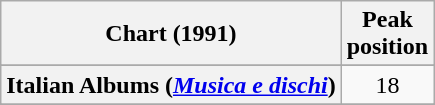<table class="wikitable sortable plainrowheaders" style="text-align:center">
<tr>
<th scope="col">Chart (1991)</th>
<th scope="col">Peak<br>position</th>
</tr>
<tr>
</tr>
<tr>
</tr>
<tr>
</tr>
<tr>
</tr>
<tr>
<th scope="row">Italian Albums (<em><a href='#'>Musica e dischi</a></em>)</th>
<td>18</td>
</tr>
<tr>
</tr>
<tr>
</tr>
<tr>
</tr>
<tr>
</tr>
</table>
